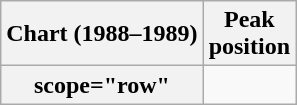<table class="wikitable plainrowheaders">
<tr>
<th scope="col">Chart (1988–1989)</th>
<th scope="col">Peak<br>position</th>
</tr>
<tr>
<th>scope="row"</th>
</tr>
</table>
